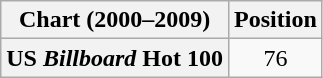<table class="wikitable plainrowheaders">
<tr>
<th>Chart (2000–2009)</th>
<th>Position</th>
</tr>
<tr>
<th scope="row">US <em>Billboard</em> Hot 100</th>
<td align="center">76</td>
</tr>
</table>
